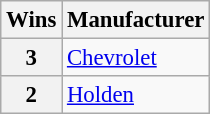<table class="wikitable" style="font-size: 95%;">
<tr>
<th>Wins</th>
<th>Manufacturer</th>
</tr>
<tr>
<th>3</th>
<td><a href='#'>Chevrolet</a></td>
</tr>
<tr>
<th>2</th>
<td><a href='#'>Holden</a></td>
</tr>
</table>
